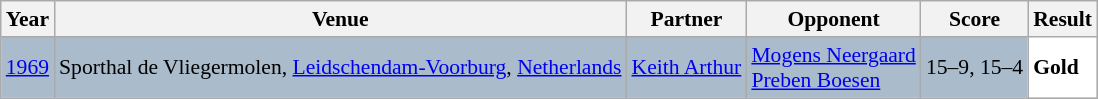<table class="sortable wikitable" style="font-size: 90%;">
<tr>
<th>Year</th>
<th>Venue</th>
<th>Partner</th>
<th>Opponent</th>
<th>Score</th>
<th>Result</th>
</tr>
<tr style="background:#AABBCC">
<td align="center"><a href='#'>1969</a></td>
<td align="left">Sporthal de Vliegermolen, <a href='#'>Leidschendam-Voorburg</a>, <a href='#'>Netherlands</a></td>
<td align="left"> <a href='#'>Keith Arthur</a></td>
<td align="left"> <a href='#'>Mogens Neergaard</a><br> <a href='#'>Preben Boesen</a></td>
<td align="left">15–9, 15–4</td>
<td style="text-align:left; background: white"> <strong>Gold</strong></td>
</tr>
</table>
